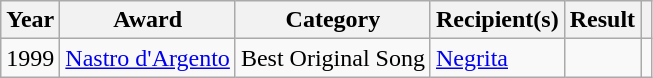<table class="wikitable plainrowheaders sortable">
<tr>
<th>Year</th>
<th scope="col">Award</th>
<th scope="col">Category</th>
<th scope="col">Recipient(s)</th>
<th scope="col" class="unsortable">Result</th>
<th scope="col" class="unsortable"></th>
</tr>
<tr>
<td style="text-align:center;">1999</td>
<td><a href='#'>Nastro d'Argento</a></td>
<td>Best Original Song</td>
<td><a href='#'>Negrita</a></td>
<td></td>
<td style="text-align:center;"></td>
</tr>
</table>
